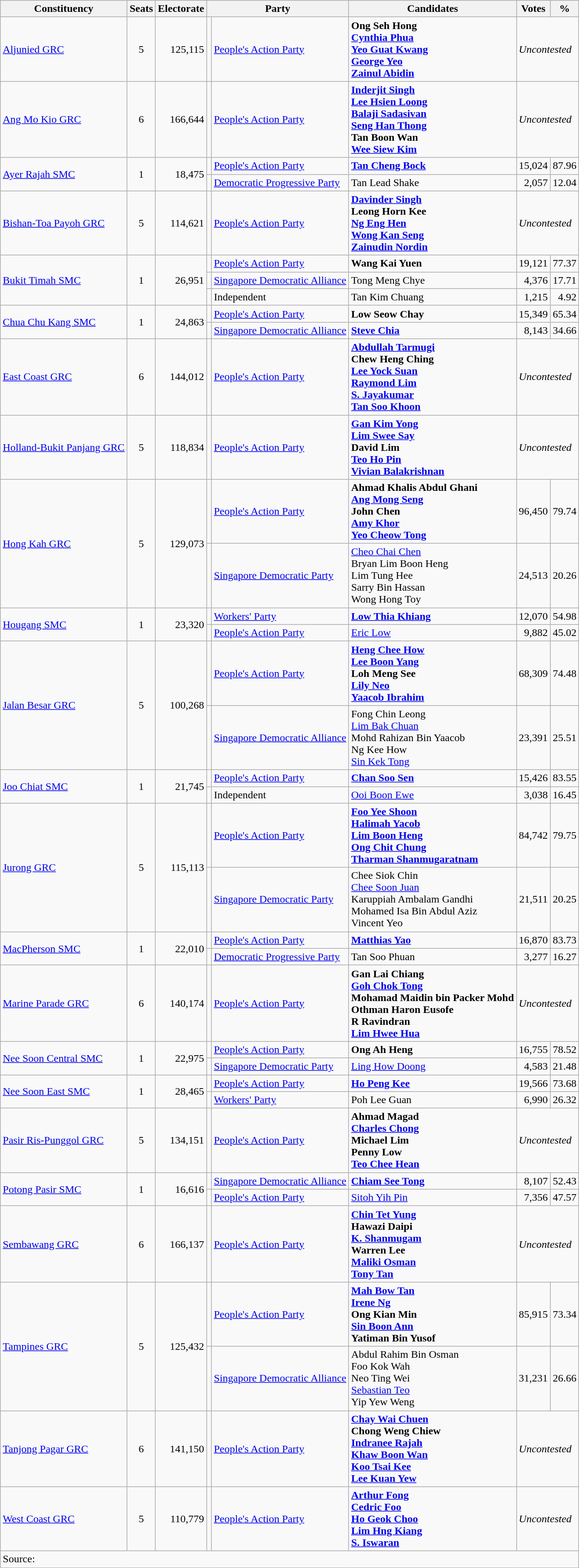<table class="wikitable sortable">
<tr>
<th>Constituency</th>
<th>Seats</th>
<th>Electorate</th>
<th colspan="2">Party</th>
<th>Candidates</th>
<th>Votes</th>
<th>%</th>
</tr>
<tr>
<td><a href='#'>Aljunied GRC</a></td>
<td align=center>5</td>
<td align=right>125,115</td>
<td bgcolor=></td>
<td><a href='#'>People's Action Party</a></td>
<td><strong>Ong Seh Hong</strong><br><strong><a href='#'>Cynthia Phua</a></strong><br><strong><a href='#'>Yeo Guat Kwang</a></strong><br><strong><a href='#'>George Yeo</a></strong><br><strong><a href='#'>Zainul Abidin</a></strong></td>
<td colspan="2"><em>Uncontested</em></td>
</tr>
<tr>
<td><a href='#'>Ang Mo Kio GRC</a></td>
<td align=center>6</td>
<td align=right>166,644</td>
<td bgcolor=></td>
<td><a href='#'>People's Action Party</a></td>
<td><a href='#'><strong>Inderjit Singh</strong></a><br><strong><a href='#'>Lee Hsien Loong</a></strong><br><strong><a href='#'>Balaji Sadasivan</a></strong><br><strong><a href='#'>Seng Han Thong</a></strong><br><strong>Tan Boon Wan</strong><br><strong><a href='#'>Wee Siew Kim</a></strong></td>
<td colspan="2"><em>Uncontested</em></td>
</tr>
<tr>
<td rowspan="2"><a href='#'>Ayer Rajah SMC</a></td>
<td rowspan="2" align=center>1</td>
<td rowspan="2" align=right>18,475</td>
<td bgcolor=></td>
<td><a href='#'>People's Action Party</a></td>
<td><strong><a href='#'>Tan Cheng Bock</a></strong></td>
<td align=right>15,024</td>
<td align=right>87.96</td>
</tr>
<tr>
<td bgcolor=></td>
<td><a href='#'>Democratic Progressive Party</a></td>
<td>Tan Lead Shake</td>
<td align=right>2,057</td>
<td align=right>12.04</td>
</tr>
<tr>
<td><a href='#'>Bishan-Toa Payoh GRC</a></td>
<td align=center>5</td>
<td align=right>114,621</td>
<td bgcolor=></td>
<td><a href='#'>People's Action Party</a></td>
<td><strong><a href='#'>Davinder Singh</a></strong><br><strong>Leong Horn Kee</strong><br><strong><a href='#'>Ng Eng Hen</a></strong><br><strong><a href='#'>Wong Kan Seng</a></strong><br><strong><a href='#'>Zainudin Nordin</a></strong></td>
<td colspan="2"><em>Uncontested</em></td>
</tr>
<tr>
<td rowspan="3"><a href='#'>Bukit Timah SMC</a></td>
<td rowspan="3" align=center>1</td>
<td rowspan="3" align=right>26,951</td>
<td bgcolor=></td>
<td><a href='#'>People's Action Party</a></td>
<td><strong>Wang Kai Yuen</strong></td>
<td align=right>19,121</td>
<td align=right>77.37</td>
</tr>
<tr>
<td bgcolor=></td>
<td><a href='#'>Singapore Democratic Alliance</a></td>
<td>Tong Meng Chye</td>
<td align=right>4,376</td>
<td align=right>17.71</td>
</tr>
<tr>
<td bgcolor=></td>
<td>Independent</td>
<td>Tan Kim Chuang</td>
<td align=right>1,215</td>
<td align=right>4.92</td>
</tr>
<tr>
<td rowspan="2"><a href='#'>Chua Chu Kang SMC</a></td>
<td rowspan="2" align=center>1</td>
<td rowspan="2" align=right>24,863</td>
<td bgcolor=></td>
<td><a href='#'>People's Action Party</a></td>
<td><strong>Low Seow Chay</strong></td>
<td align=right>15,349</td>
<td align=right>65.34</td>
</tr>
<tr>
<td bgcolor=></td>
<td><a href='#'>Singapore Democratic Alliance</a></td>
<td><strong><a href='#'>Steve Chia</a></strong></td>
<td align=right>8,143</td>
<td align=right>34.66</td>
</tr>
<tr>
<td><a href='#'>East Coast GRC</a></td>
<td align=center>6</td>
<td align=right>144,012</td>
<td bgcolor=></td>
<td><a href='#'>People's Action Party</a></td>
<td><strong><a href='#'>Abdullah Tarmugi</a><br>Chew Heng Ching</strong><br><strong><a href='#'>Lee Yock Suan</a></strong><br><strong><a href='#'>Raymond Lim</a><br><a href='#'>S. Jayakumar</a><br><a href='#'>Tan Soo Khoon</a></strong></td>
<td colspan="2"><em>Uncontested</em></td>
</tr>
<tr>
<td><a href='#'>Holland-Bukit Panjang GRC</a></td>
<td align=center>5</td>
<td align=right>118,834</td>
<td bgcolor=></td>
<td><a href='#'>People's Action Party</a></td>
<td><strong><a href='#'>Gan Kim Yong</a></strong><br><strong><a href='#'>Lim Swee Say</a></strong><br><strong>David Lim</strong><br><strong><a href='#'>Teo Ho Pin</a></strong><br><strong><a href='#'>Vivian Balakrishnan</a></strong></td>
<td colspan="2"><em>Uncontested</em></td>
</tr>
<tr>
<td rowspan="2"><a href='#'>Hong Kah GRC</a></td>
<td rowspan="2" align=center>5</td>
<td rowspan="2" align=right>129,073</td>
<td bgcolor=></td>
<td><a href='#'>People's Action Party</a></td>
<td><strong>Ahmad Khalis Abdul Ghani</strong><br><strong><a href='#'>Ang Mong Seng</a></strong><br><strong>John Chen</strong><br><strong><a href='#'>Amy Khor</a></strong><br><strong><a href='#'>Yeo Cheow Tong</a></strong></td>
<td align=right>96,450</td>
<td align=right>79.74</td>
</tr>
<tr>
<td bgcolor=></td>
<td><a href='#'>Singapore Democratic Party</a></td>
<td><a href='#'>Cheo Chai Chen</a><br>Bryan Lim Boon Heng<br>Lim Tung Hee<br>Sarry Bin Hassan<br>Wong Hong Toy</td>
<td align=right>24,513</td>
<td align=right>20.26</td>
</tr>
<tr>
<td rowspan="2"><a href='#'>Hougang SMC</a></td>
<td rowspan="2" align=center>1</td>
<td rowspan="2" align=right>23,320</td>
<td bgcolor=></td>
<td><a href='#'>Workers' Party</a></td>
<td><strong><a href='#'>Low Thia Khiang</a></strong></td>
<td align=right>12,070</td>
<td align=right>54.98</td>
</tr>
<tr>
<td bgcolor=></td>
<td><a href='#'>People's Action Party</a></td>
<td><a href='#'>Eric Low</a></td>
<td align=right>9,882</td>
<td align=right>45.02</td>
</tr>
<tr>
<td rowspan="2"><a href='#'>Jalan Besar GRC</a></td>
<td rowspan="2" align=center>5</td>
<td rowspan="2" align=right>100,268</td>
<td bgcolor=></td>
<td><a href='#'>People's Action Party</a></td>
<td><strong><a href='#'>Heng Chee How</a></strong><br><strong><a href='#'>Lee Boon Yang</a></strong><br><strong>Loh Meng See</strong><br><strong><a href='#'>Lily Neo</a></strong><br><strong><a href='#'>Yaacob Ibrahim</a></strong></td>
<td align=right>68,309</td>
<td align=right>74.48</td>
</tr>
<tr>
<td bgcolor=></td>
<td><a href='#'>Singapore Democratic Alliance</a></td>
<td>Fong Chin Leong<br><a href='#'>Lim Bak Chuan</a><br>Mohd Rahizan Bin Yaacob<br>Ng Kee How<br><a href='#'>Sin Kek Tong</a></td>
<td align=right>23,391</td>
<td align=right>25.51</td>
</tr>
<tr>
<td rowspan="2"><a href='#'>Joo Chiat SMC</a></td>
<td rowspan="2" align=center>1</td>
<td rowspan="2" align=right>21,745</td>
<td bgcolor=></td>
<td><a href='#'>People's Action Party</a></td>
<td><strong><a href='#'>Chan Soo Sen</a></strong></td>
<td align=right>15,426</td>
<td align=right>83.55</td>
</tr>
<tr>
<td bgcolor=></td>
<td>Independent</td>
<td><a href='#'>Ooi Boon Ewe</a></td>
<td align=right>3,038</td>
<td align=right>16.45</td>
</tr>
<tr>
<td rowspan="2"><a href='#'>Jurong GRC</a></td>
<td rowspan="2" align=center>5</td>
<td rowspan="2" align=right>115,113</td>
<td bgcolor=></td>
<td><a href='#'>People's Action Party</a></td>
<td><strong><a href='#'>Foo Yee Shoon</a><br><a href='#'>Halimah Yacob</a><br><a href='#'>Lim Boon Heng</a><br><a href='#'>Ong Chit Chung</a><br><a href='#'>Tharman Shanmugaratnam</a></strong></td>
<td align=right>84,742</td>
<td align=right>79.75</td>
</tr>
<tr>
<td bgcolor=></td>
<td><a href='#'>Singapore Democratic Party</a></td>
<td>Chee Siok Chin<br><a href='#'>Chee Soon Juan</a><br>Karuppiah Ambalam Gandhi<br>Mohamed Isa Bin Abdul Aziz<br>Vincent Yeo</td>
<td align=right>21,511</td>
<td align=right>20.25</td>
</tr>
<tr>
<td rowspan="2"><a href='#'>MacPherson SMC</a></td>
<td rowspan="2" align=center>1</td>
<td rowspan="2" align=right>22,010</td>
<td bgcolor=></td>
<td><a href='#'>People's Action Party</a></td>
<td><strong><a href='#'>Matthias Yao</a></strong></td>
<td align=right>16,870</td>
<td align=right>83.73</td>
</tr>
<tr>
<td bgcolor=></td>
<td><a href='#'>Democratic Progressive Party</a></td>
<td>Tan Soo Phuan</td>
<td align=right>3,277</td>
<td align=right>16.27</td>
</tr>
<tr>
<td><a href='#'>Marine Parade GRC</a></td>
<td align=center>6</td>
<td align=right>140,174</td>
<td bgcolor=></td>
<td><a href='#'>People's Action Party</a></td>
<td><strong>Gan Lai Chiang</strong><br><strong><a href='#'>Goh Chok Tong</a></strong><br><strong>Mohamad Maidin bin Packer Mohd</strong><br><strong>Othman Haron Eusofe</strong><br><strong>R Ravindran</strong><br><strong><a href='#'>Lim Hwee Hua</a></strong></td>
<td colspan="2"><em>Uncontested</em></td>
</tr>
<tr>
<td rowspan="2"><a href='#'>Nee Soon Central SMC</a></td>
<td rowspan="2" align=center>1</td>
<td rowspan="2" align=right>22,975</td>
<td bgcolor=></td>
<td><a href='#'>People's Action Party</a></td>
<td><strong>Ong Ah Heng</strong></td>
<td align=right>16,755</td>
<td align=right>78.52</td>
</tr>
<tr>
<td bgcolor=></td>
<td><a href='#'>Singapore Democratic Party</a></td>
<td><a href='#'>Ling How Doong</a></td>
<td align=right>4,583</td>
<td align=right>21.48</td>
</tr>
<tr>
<td rowspan="2"><a href='#'>Nee Soon East SMC</a></td>
<td rowspan="2" align=center>1</td>
<td rowspan="2" align=right>28,465</td>
<td bgcolor=></td>
<td><a href='#'>People's Action Party</a></td>
<td><strong><a href='#'>Ho Peng Kee</a></strong></td>
<td align=right>19,566</td>
<td align=right>73.68</td>
</tr>
<tr>
<td bgcolor=></td>
<td><a href='#'>Workers' Party</a></td>
<td>Poh Lee Guan</td>
<td align=right>6,990</td>
<td align=right>26.32</td>
</tr>
<tr>
<td><a href='#'>Pasir Ris-Punggol GRC</a></td>
<td align=center>5</td>
<td align=right>134,151</td>
<td bgcolor=></td>
<td><a href='#'>People's Action Party</a></td>
<td><strong>Ahmad Magad<br><a href='#'>Charles Chong</a><br>Michael Lim<br>Penny Low<br><a href='#'>Teo Chee Hean</a></strong></td>
<td colspan="2"><em>Uncontested</em></td>
</tr>
<tr>
<td rowspan="2"><a href='#'>Potong Pasir SMC</a></td>
<td rowspan="2" align=center>1</td>
<td rowspan="2" align=right>16,616</td>
<td bgcolor=></td>
<td><a href='#'>Singapore Democratic Alliance</a></td>
<td><strong><a href='#'>Chiam See Tong</a></strong></td>
<td align=right>8,107</td>
<td align=right>52.43</td>
</tr>
<tr>
<td bgcolor=></td>
<td><a href='#'>People's Action Party</a></td>
<td><a href='#'>Sitoh Yih Pin</a></td>
<td align=right>7,356</td>
<td align=right>47.57</td>
</tr>
<tr>
<td><a href='#'>Sembawang GRC</a></td>
<td align=center>6</td>
<td align=right>166,137</td>
<td bgcolor=></td>
<td><a href='#'>People's Action Party</a></td>
<td><strong><a href='#'>Chin Tet Yung</a></strong><br><strong>Hawazi Daipi</strong><br><strong><a href='#'>K. Shanmugam</a></strong><br><strong>Warren Lee</strong> <br><strong><a href='#'>Maliki Osman</a></strong><br><strong><a href='#'>Tony Tan</a></strong></td>
<td colspan="2"><em>Uncontested</em></td>
</tr>
<tr>
<td rowspan="2"><a href='#'>Tampines GRC</a></td>
<td rowspan="2" align=center>5</td>
<td rowspan="2" align=right>125,432</td>
<td bgcolor=></td>
<td><a href='#'>People's Action Party</a></td>
<td><strong><a href='#'>Mah Bow Tan</a></strong><br><strong><a href='#'>Irene Ng</a></strong><br><strong>Ong Kian Min</strong><br><strong><a href='#'>Sin Boon Ann</a></strong><br><strong>Yatiman Bin Yusof</strong></td>
<td align=right>85,915</td>
<td align=right>73.34</td>
</tr>
<tr>
<td bgcolor=></td>
<td><a href='#'>Singapore Democratic Alliance</a></td>
<td>Abdul Rahim Bin Osman<br>Foo Kok Wah<br>Neo Ting Wei<br><a href='#'>Sebastian Teo</a> <br>Yip Yew Weng</td>
<td align=right>31,231</td>
<td align=right>26.66</td>
</tr>
<tr>
<td><a href='#'>Tanjong Pagar GRC</a></td>
<td align=center>6</td>
<td align=right>141,150</td>
<td bgcolor=></td>
<td><a href='#'>People's Action Party</a></td>
<td><strong><a href='#'>Chay Wai Chuen</a></strong><br><strong>Chong Weng Chiew</strong><br><strong><a href='#'>Indranee Rajah</a></strong><br><strong><a href='#'>Khaw Boon Wan</a><br><a href='#'>Koo Tsai Kee</a><br><a href='#'>Lee Kuan Yew</a></strong></td>
<td colspan="2"><em>Uncontested</em></td>
</tr>
<tr>
<td><a href='#'>West Coast GRC</a></td>
<td align=center>5</td>
<td align=right>110,779</td>
<td bgcolor=></td>
<td><a href='#'>People's Action Party</a></td>
<td><strong><a href='#'>Arthur Fong</a></strong><br><strong><a href='#'>Cedric Foo</a></strong><br><strong><a href='#'>Ho Geok Choo</a></strong><br><strong><a href='#'>Lim Hng Kiang</a></strong><br><strong><a href='#'>S. Iswaran</a></strong></td>
<td colspan="2"><em>Uncontested</em></td>
</tr>
<tr class="sortbottom">
<td colspan="8">Source: </td>
</tr>
</table>
